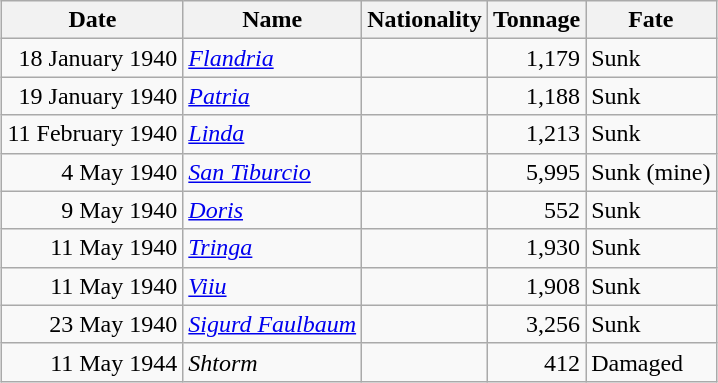<table class="wikitable sortable" style="margin: 1em auto 1em auto;"|->
<tr>
<th>Date</th>
<th>Name</th>
<th>Nationality</th>
<th>Tonnage</th>
<th>Fate</th>
</tr>
<tr>
<td align="right">18 January 1940</td>
<td align="left"><a href='#'><em>Flandria</em></a></td>
<td align="left"></td>
<td align="right">1,179</td>
<td align="left">Sunk</td>
</tr>
<tr>
<td align="right">19 January 1940</td>
<td align="left"><a href='#'><em>Patria</em></a></td>
<td align="left"></td>
<td align="right">1,188</td>
<td align="left">Sunk</td>
</tr>
<tr>
<td align="right">11 February 1940</td>
<td align="left"><a href='#'><em>Linda</em></a></td>
<td align="left"></td>
<td align="right">1,213</td>
<td align="left">Sunk</td>
</tr>
<tr>
<td align="right">4 May 1940</td>
<td align="left"><a href='#'><em>San Tiburcio</em></a></td>
<td align="left"></td>
<td align="right">5,995</td>
<td align="left">Sunk (mine)</td>
</tr>
<tr>
<td align="right">9 May 1940</td>
<td align="left"><a href='#'><em>Doris</em></a></td>
<td align="left"></td>
<td align="right">552</td>
<td align="left">Sunk</td>
</tr>
<tr>
<td align="right">11 May 1940</td>
<td align="left"><a href='#'><em>Tringa</em></a></td>
<td align="left"></td>
<td align="right">1,930</td>
<td align="left">Sunk</td>
</tr>
<tr>
<td align="right">11 May 1940</td>
<td align="left"><a href='#'><em>Viiu</em></a></td>
<td align="left"></td>
<td align="right">1,908</td>
<td align="left">Sunk</td>
</tr>
<tr>
<td align="right">23 May 1940</td>
<td align="left"><a href='#'><em>Sigurd Faulbaum</em></a></td>
<td align="left"></td>
<td align="right">3,256</td>
<td align="left">Sunk</td>
</tr>
<tr>
<td align="right">11 May 1944</td>
<td align="left"><em>Shtorm</em></td>
<td align="left"></td>
<td align="right">412</td>
<td align="left">Damaged</td>
</tr>
</table>
